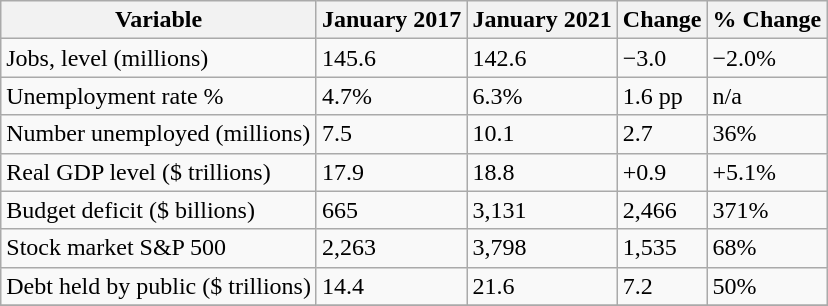<table class="wikitable">
<tr>
<th>Variable</th>
<th>January 2017</th>
<th>January 2021</th>
<th>Change</th>
<th>% Change</th>
</tr>
<tr>
<td>Jobs, level (millions)</td>
<td>145.6</td>
<td>142.6</td>
<td>−3.0</td>
<td>−2.0%</td>
</tr>
<tr>
<td>Unemployment rate %</td>
<td>4.7%</td>
<td>6.3%</td>
<td>1.6 pp</td>
<td>n/a</td>
</tr>
<tr>
<td>Number unemployed (millions)</td>
<td>7.5</td>
<td>10.1</td>
<td>2.7</td>
<td>36%</td>
</tr>
<tr>
<td>Real GDP level ($ trillions)</td>
<td>17.9</td>
<td>18.8</td>
<td>+0.9</td>
<td>+5.1%</td>
</tr>
<tr>
<td>Budget deficit ($ billions)</td>
<td>665</td>
<td>3,131</td>
<td>2,466</td>
<td>371%</td>
</tr>
<tr>
<td>Stock market S&P 500</td>
<td>2,263</td>
<td>3,798</td>
<td>1,535</td>
<td>68%</td>
</tr>
<tr>
<td>Debt held by public ($ trillions)</td>
<td>14.4</td>
<td>21.6</td>
<td>7.2</td>
<td>50%</td>
</tr>
<tr>
</tr>
</table>
